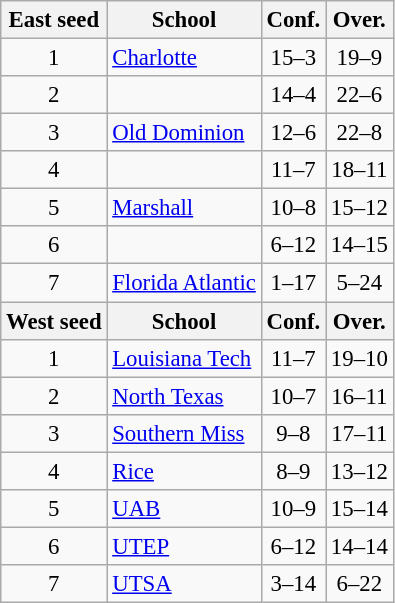<table class="wikitable" style="white-space:nowrap; font-size:95%; text-align:center">
<tr>
<th>East seed</th>
<th>School</th>
<th>Conf.</th>
<th>Over.</th>
</tr>
<tr>
<td>1</td>
<td align="left"><a href='#'>Charlotte</a></td>
<td>15–3</td>
<td>19–9</td>
</tr>
<tr>
<td>2</td>
<td align="left"></td>
<td>14–4</td>
<td>22–6</td>
</tr>
<tr>
<td>3</td>
<td align="left"><a href='#'>Old Dominion</a></td>
<td>12–6</td>
<td>22–8</td>
</tr>
<tr>
<td>4</td>
<td align="left"></td>
<td>11–7</td>
<td>18–11</td>
</tr>
<tr>
<td>5</td>
<td align="left"><a href='#'>Marshall</a></td>
<td>10–8</td>
<td>15–12</td>
</tr>
<tr>
<td>6</td>
<td align="left"></td>
<td>6–12</td>
<td>14–15</td>
</tr>
<tr>
<td>7</td>
<td align="left"><a href='#'>Florida Atlantic</a></td>
<td>1–17</td>
<td>5–24</td>
</tr>
<tr>
<th>West seed</th>
<th>School</th>
<th>Conf.</th>
<th>Over.</th>
</tr>
<tr>
<td>1</td>
<td align="left"><a href='#'>Louisiana Tech</a></td>
<td>11–7</td>
<td>19–10</td>
</tr>
<tr>
<td>2</td>
<td align="left"><a href='#'>North Texas</a></td>
<td>10–7</td>
<td>16–11</td>
</tr>
<tr>
<td>3</td>
<td align="left"><a href='#'>Southern Miss</a></td>
<td>9–8</td>
<td>17–11</td>
</tr>
<tr>
<td>4</td>
<td align="left"><a href='#'>Rice</a></td>
<td>8–9</td>
<td>13–12</td>
</tr>
<tr>
<td>5</td>
<td align="left"><a href='#'>UAB</a></td>
<td>10–9</td>
<td>15–14</td>
</tr>
<tr>
<td>6</td>
<td align="left"><a href='#'>UTEP</a></td>
<td>6–12</td>
<td>14–14</td>
</tr>
<tr>
<td>7</td>
<td align="left"><a href='#'>UTSA</a></td>
<td>3–14</td>
<td>6–22</td>
</tr>
</table>
